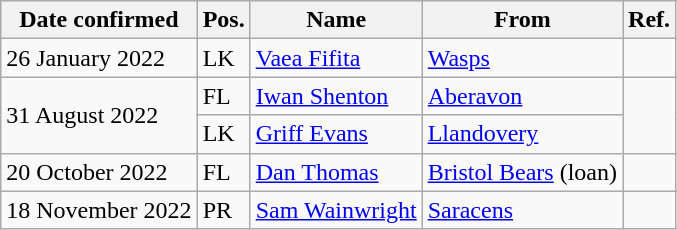<table class="wikitable">
<tr>
<th>Date confirmed</th>
<th>Pos.</th>
<th>Name</th>
<th>From</th>
<th>Ref.</th>
</tr>
<tr>
<td>26 January 2022</td>
<td>LK</td>
<td> <a href='#'>Vaea Fifita</a></td>
<td> <a href='#'>Wasps</a></td>
<td></td>
</tr>
<tr>
<td rowspan="2">31 August 2022</td>
<td>FL</td>
<td> <a href='#'>Iwan Shenton</a></td>
<td><a href='#'>Aberavon</a></td>
<td rowspan="2"></td>
</tr>
<tr>
<td>LK</td>
<td> <a href='#'>Griff Evans</a></td>
<td><a href='#'>Llandovery</a></td>
</tr>
<tr>
<td>20 October 2022</td>
<td>FL</td>
<td> <a href='#'>Dan Thomas</a></td>
<td> <a href='#'>Bristol Bears</a> (loan)</td>
<td></td>
</tr>
<tr>
<td>18 November 2022</td>
<td>PR</td>
<td> <a href='#'>Sam Wainwright</a></td>
<td> <a href='#'>Saracens</a></td>
<td></td>
</tr>
</table>
